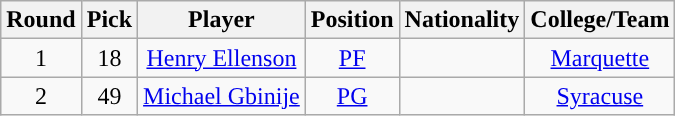<table class="wikitable sortable sortable">
<tr>
<th>Round</th>
<th>Pick</th>
<th>Player</th>
<th>Position</th>
<th>Nationality</th>
<th>College/Team</th>
</tr>
<tr style="text-align: center">
<td>1</td>
<td>18</td>
<td><a href='#'>Henry Ellenson</a></td>
<td><a href='#'>PF</a></td>
<td></td>
<td><a href='#'>Marquette</a></td>
</tr>
<tr style="text-align: center">
<td>2</td>
<td>49</td>
<td><a href='#'>Michael Gbinije</a></td>
<td><a href='#'>PG</a></td>
<td></td>
<td><a href='#'>Syracuse</a></td>
</tr>
</table>
